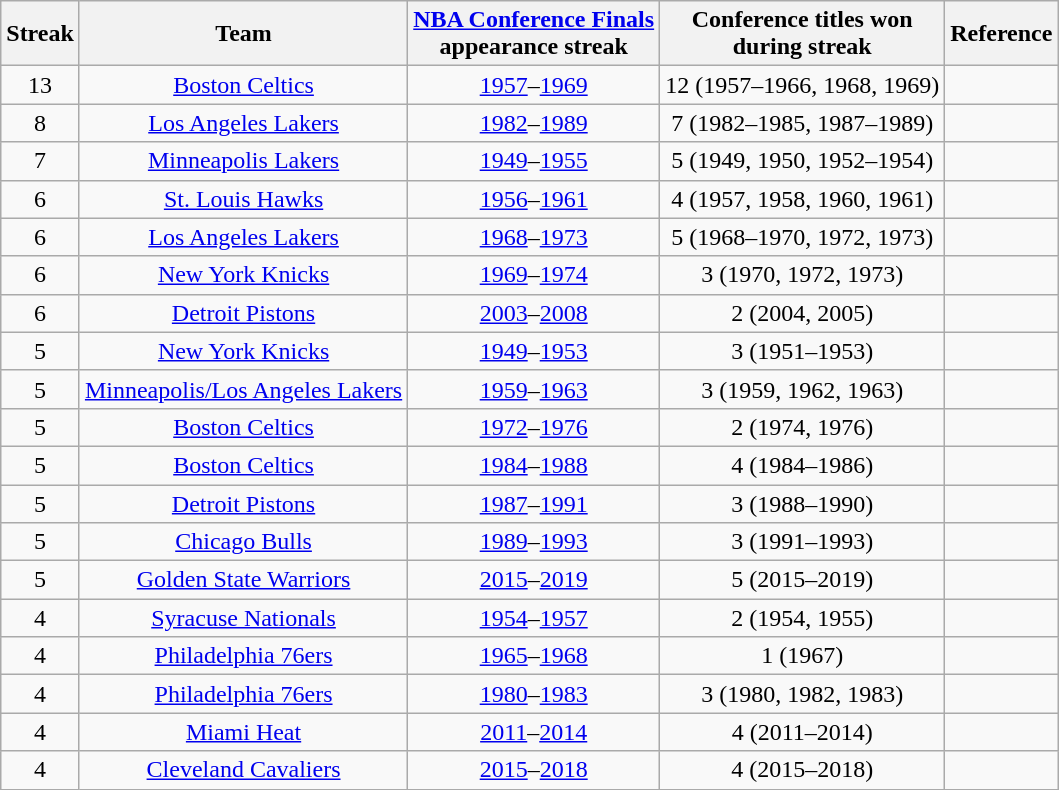<table class="wikitable sortable" style="text-align:center">
<tr>
<th>Streak</th>
<th>Team</th>
<th><a href='#'>NBA Conference Finals</a><br>appearance streak</th>
<th>Conference titles won<br>during streak</th>
<th class="unsortable">Reference</th>
</tr>
<tr>
<td>13</td>
<td><a href='#'>Boston Celtics</a></td>
<td><a href='#'>1957</a>–<a href='#'>1969</a></td>
<td>12 (1957–1966, 1968, 1969)</td>
<td></td>
</tr>
<tr>
<td>8</td>
<td><a href='#'>Los Angeles Lakers</a></td>
<td><a href='#'>1982</a>–<a href='#'>1989</a></td>
<td>7 (1982–1985, 1987–1989)</td>
<td></td>
</tr>
<tr>
<td> 7</td>
<td><a href='#'>Minneapolis Lakers</a></td>
<td><a href='#'>1949</a>–<a href='#'>1955</a></td>
<td>5 (1949, 1950, 1952–1954)</td>
<td></td>
</tr>
<tr>
<td>6</td>
<td><a href='#'>St. Louis Hawks</a></td>
<td><a href='#'>1956</a>–<a href='#'>1961</a></td>
<td>4 (1957, 1958, 1960, 1961)</td>
<td></td>
</tr>
<tr>
<td>6</td>
<td><a href='#'>Los Angeles Lakers</a></td>
<td><a href='#'>1968</a>–<a href='#'>1973</a></td>
<td>5 (1968–1970, 1972, 1973)</td>
<td></td>
</tr>
<tr>
<td>6</td>
<td><a href='#'>New York Knicks</a></td>
<td><a href='#'>1969</a>–<a href='#'>1974</a></td>
<td>3 (1970, 1972, 1973)</td>
<td></td>
</tr>
<tr>
<td>6</td>
<td><a href='#'>Detroit Pistons</a></td>
<td><a href='#'>2003</a>–<a href='#'>2008</a></td>
<td>2 (2004, 2005)</td>
<td></td>
</tr>
<tr>
<td>5</td>
<td><a href='#'>New York Knicks</a></td>
<td><a href='#'>1949</a>–<a href='#'>1953</a></td>
<td>3 (1951–1953)</td>
<td></td>
</tr>
<tr>
<td>5</td>
<td><a href='#'>Minneapolis/Los Angeles Lakers</a></td>
<td><a href='#'>1959</a>–<a href='#'>1963</a></td>
<td>3 (1959, 1962, 1963)</td>
<td></td>
</tr>
<tr>
<td>5</td>
<td><a href='#'>Boston Celtics</a></td>
<td><a href='#'>1972</a>–<a href='#'>1976</a></td>
<td>2 (1974, 1976)</td>
<td></td>
</tr>
<tr>
<td>5</td>
<td><a href='#'>Boston Celtics</a></td>
<td><a href='#'>1984</a>–<a href='#'>1988</a></td>
<td>4 (1984–1986)</td>
<td></td>
</tr>
<tr>
<td>5</td>
<td><a href='#'>Detroit Pistons</a></td>
<td><a href='#'>1987</a>–<a href='#'>1991</a></td>
<td>3 (1988–1990)</td>
<td></td>
</tr>
<tr>
<td>5</td>
<td><a href='#'>Chicago Bulls</a></td>
<td><a href='#'>1989</a>–<a href='#'>1993</a></td>
<td>3 (1991–1993)</td>
<td></td>
</tr>
<tr>
<td>5</td>
<td><a href='#'>Golden State Warriors</a></td>
<td><a href='#'>2015</a>–<a href='#'>2019</a></td>
<td>5 (2015–2019)</td>
<td></td>
</tr>
<tr>
<td>4</td>
<td><a href='#'>Syracuse Nationals</a></td>
<td><a href='#'>1954</a>–<a href='#'>1957</a></td>
<td>2 (1954, 1955)</td>
<td></td>
</tr>
<tr>
<td>4</td>
<td><a href='#'>Philadelphia 76ers</a></td>
<td><a href='#'>1965</a>–<a href='#'>1968</a></td>
<td>1 (1967)</td>
<td></td>
</tr>
<tr>
<td>4</td>
<td><a href='#'>Philadelphia 76ers</a></td>
<td><a href='#'>1980</a>–<a href='#'>1983</a></td>
<td>3 (1980, 1982, 1983)</td>
<td></td>
</tr>
<tr>
<td>4</td>
<td><a href='#'>Miami Heat</a></td>
<td><a href='#'>2011</a>–<a href='#'>2014</a></td>
<td>4 (2011–2014)</td>
<td></td>
</tr>
<tr>
<td>4</td>
<td><a href='#'>Cleveland Cavaliers</a></td>
<td><a href='#'>2015</a>–<a href='#'>2018</a></td>
<td>4 (2015–2018)</td>
<td></td>
</tr>
</table>
